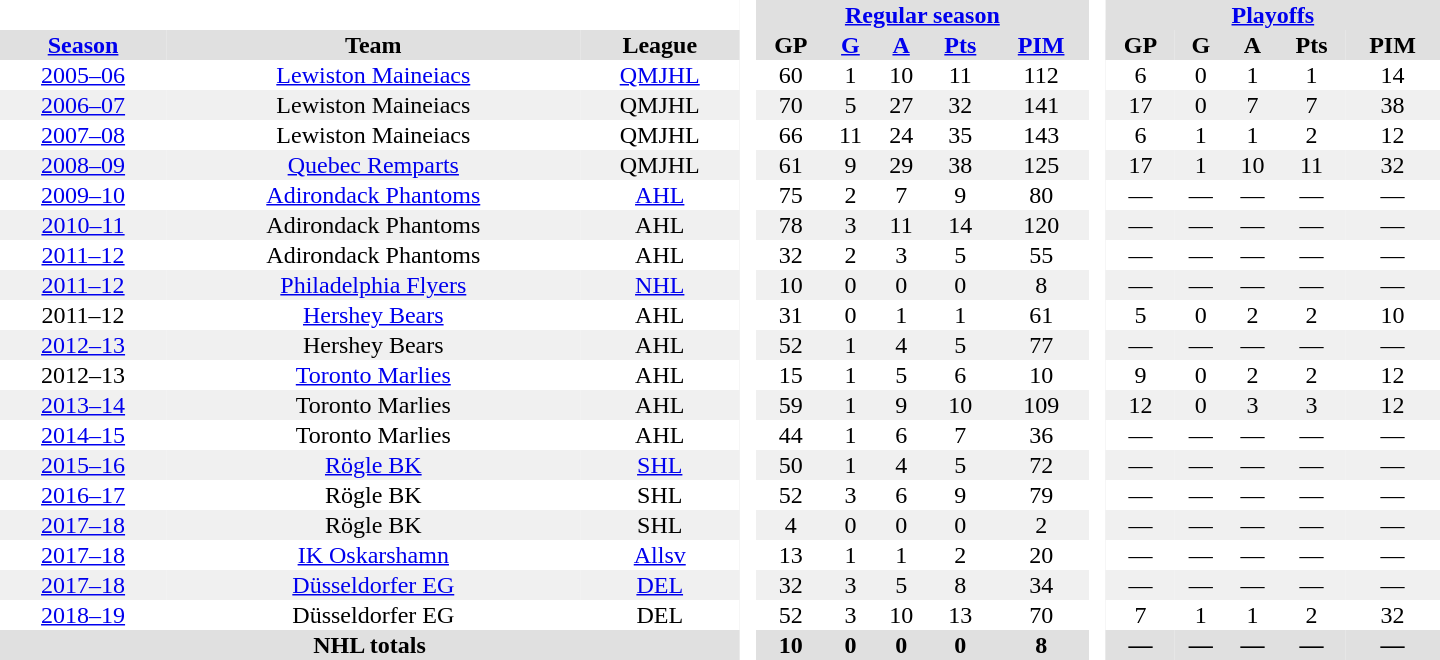<table border="0" cellpadding="1" cellspacing="0" style="text-align:center; width:60em;">
<tr style="background:#e0e0e0;">
<th colspan="3"  bgcolor="#ffffff"> </th>
<th rowspan="99" bgcolor="#ffffff"> </th>
<th colspan="5"><a href='#'>Regular season</a></th>
<th rowspan="99" bgcolor="#ffffff"> </th>
<th colspan="5"><a href='#'>Playoffs</a></th>
</tr>
<tr style="background:#e0e0e0;">
<th><a href='#'>Season</a></th>
<th>Team</th>
<th>League</th>
<th>GP</th>
<th><a href='#'>G</a></th>
<th><a href='#'>A</a></th>
<th><a href='#'>Pts</a></th>
<th><a href='#'>PIM</a></th>
<th>GP</th>
<th>G</th>
<th>A</th>
<th>Pts</th>
<th>PIM</th>
</tr>
<tr ALIGN="center">
<td><a href='#'>2005–06</a></td>
<td><a href='#'>Lewiston Maineiacs</a></td>
<td><a href='#'>QMJHL</a></td>
<td>60</td>
<td>1</td>
<td>10</td>
<td>11</td>
<td>112</td>
<td>6</td>
<td>0</td>
<td>1</td>
<td>1</td>
<td>14</td>
</tr>
<tr ALIGN="center" bgcolor="#f0f0f0">
<td><a href='#'>2006–07</a></td>
<td>Lewiston Maineiacs</td>
<td>QMJHL</td>
<td>70</td>
<td>5</td>
<td>27</td>
<td>32</td>
<td>141</td>
<td>17</td>
<td>0</td>
<td>7</td>
<td>7</td>
<td>38</td>
</tr>
<tr ALIGN="center">
<td><a href='#'>2007–08</a></td>
<td>Lewiston Maineiacs</td>
<td>QMJHL</td>
<td>66</td>
<td>11</td>
<td>24</td>
<td>35</td>
<td>143</td>
<td>6</td>
<td>1</td>
<td>1</td>
<td>2</td>
<td>12</td>
</tr>
<tr ALIGN="center" bgcolor="#f0f0f0">
<td><a href='#'>2008–09</a></td>
<td><a href='#'>Quebec Remparts</a></td>
<td>QMJHL</td>
<td>61</td>
<td>9</td>
<td>29</td>
<td>38</td>
<td>125</td>
<td>17</td>
<td>1</td>
<td>10</td>
<td>11</td>
<td>32</td>
</tr>
<tr ALIGN="center">
<td><a href='#'>2009–10</a></td>
<td><a href='#'>Adirondack Phantoms</a></td>
<td><a href='#'>AHL</a></td>
<td>75</td>
<td>2</td>
<td>7</td>
<td>9</td>
<td>80</td>
<td>—</td>
<td>—</td>
<td>—</td>
<td>—</td>
<td>—</td>
</tr>
<tr ALIGN="center" bgcolor="#f0f0f0">
<td><a href='#'>2010–11</a></td>
<td>Adirondack Phantoms</td>
<td>AHL</td>
<td>78</td>
<td>3</td>
<td>11</td>
<td>14</td>
<td>120</td>
<td>—</td>
<td>—</td>
<td>—</td>
<td>—</td>
<td>—</td>
</tr>
<tr ALIGN="center">
<td><a href='#'>2011–12</a></td>
<td>Adirondack Phantoms</td>
<td>AHL</td>
<td>32</td>
<td>2</td>
<td>3</td>
<td>5</td>
<td>55</td>
<td>—</td>
<td>—</td>
<td>—</td>
<td>—</td>
<td>—</td>
</tr>
<tr ALIGN="center" bgcolor="#f0f0f0">
<td><a href='#'>2011–12</a></td>
<td><a href='#'>Philadelphia Flyers</a></td>
<td><a href='#'>NHL</a></td>
<td>10</td>
<td>0</td>
<td>0</td>
<td>0</td>
<td>8</td>
<td>—</td>
<td>—</td>
<td>—</td>
<td>—</td>
<td>—</td>
</tr>
<tr ALIGN="center">
<td>2011–12</td>
<td><a href='#'>Hershey Bears</a></td>
<td>AHL</td>
<td>31</td>
<td>0</td>
<td>1</td>
<td>1</td>
<td>61</td>
<td>5</td>
<td>0</td>
<td>2</td>
<td>2</td>
<td>10</td>
</tr>
<tr ALIGN="center" bgcolor="#f0f0f0">
<td><a href='#'>2012–13</a></td>
<td>Hershey Bears</td>
<td>AHL</td>
<td>52</td>
<td>1</td>
<td>4</td>
<td>5</td>
<td>77</td>
<td>—</td>
<td>—</td>
<td>—</td>
<td>—</td>
<td>—</td>
</tr>
<tr ALIGN="center">
<td>2012–13</td>
<td><a href='#'>Toronto Marlies</a></td>
<td>AHL</td>
<td>15</td>
<td>1</td>
<td>5</td>
<td>6</td>
<td>10</td>
<td>9</td>
<td>0</td>
<td>2</td>
<td>2</td>
<td>12</td>
</tr>
<tr ALIGN="center" bgcolor="#f0f0f0">
<td><a href='#'>2013–14</a></td>
<td>Toronto Marlies</td>
<td>AHL</td>
<td>59</td>
<td>1</td>
<td>9</td>
<td>10</td>
<td>109</td>
<td>12</td>
<td>0</td>
<td>3</td>
<td>3</td>
<td>12</td>
</tr>
<tr ALIGN="center">
<td><a href='#'>2014–15</a></td>
<td>Toronto Marlies</td>
<td>AHL</td>
<td>44</td>
<td>1</td>
<td>6</td>
<td>7</td>
<td>36</td>
<td>—</td>
<td>—</td>
<td>—</td>
<td>—</td>
<td>—</td>
</tr>
<tr ALIGN="center" bgcolor="#f0f0f0">
<td><a href='#'>2015–16</a></td>
<td><a href='#'>Rögle BK</a></td>
<td><a href='#'>SHL</a></td>
<td>50</td>
<td>1</td>
<td>4</td>
<td>5</td>
<td>72</td>
<td>—</td>
<td>—</td>
<td>—</td>
<td>—</td>
<td>—</td>
</tr>
<tr ALIGN="center">
<td><a href='#'>2016–17</a></td>
<td>Rögle BK</td>
<td>SHL</td>
<td>52</td>
<td>3</td>
<td>6</td>
<td>9</td>
<td>79</td>
<td>—</td>
<td>—</td>
<td>—</td>
<td>—</td>
<td>—</td>
</tr>
<tr ALIGN="center" bgcolor="#f0f0f0">
<td><a href='#'>2017–18</a></td>
<td>Rögle BK</td>
<td>SHL</td>
<td>4</td>
<td>0</td>
<td>0</td>
<td>0</td>
<td>2</td>
<td>—</td>
<td>—</td>
<td>—</td>
<td>—</td>
<td>—</td>
</tr>
<tr ALIGN="center">
<td><a href='#'>2017–18</a></td>
<td><a href='#'>IK Oskarshamn</a></td>
<td><a href='#'>Allsv</a></td>
<td>13</td>
<td>1</td>
<td>1</td>
<td>2</td>
<td>20</td>
<td>—</td>
<td>—</td>
<td>—</td>
<td>—</td>
<td>—</td>
</tr>
<tr ALIGN="center" bgcolor="#f0f0f0">
<td><a href='#'>2017–18</a></td>
<td><a href='#'>Düsseldorfer EG</a></td>
<td><a href='#'>DEL</a></td>
<td>32</td>
<td>3</td>
<td>5</td>
<td>8</td>
<td>34</td>
<td>—</td>
<td>—</td>
<td>—</td>
<td>—</td>
<td>—</td>
</tr>
<tr ALIGN="center">
<td><a href='#'>2018–19</a></td>
<td>Düsseldorfer EG</td>
<td>DEL</td>
<td>52</td>
<td>3</td>
<td>10</td>
<td>13</td>
<td>70</td>
<td>7</td>
<td>1</td>
<td>1</td>
<td>2</td>
<td>32<br></td>
</tr>
<tr ALIGN="center" bgcolor="#e0e0e0">
<th colspan="3">NHL totals</th>
<th>10</th>
<th>0</th>
<th>0</th>
<th>0</th>
<th>8</th>
<th>—</th>
<th>—</th>
<th>—</th>
<th>—</th>
<th>—</th>
</tr>
</table>
